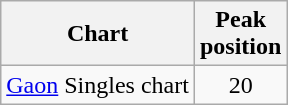<table class="wikitable">
<tr>
<th>Chart</th>
<th>Peak<br>position</th>
</tr>
<tr>
<td><a href='#'>Gaon</a> Singles chart</td>
<td align="center">20</td>
</tr>
</table>
